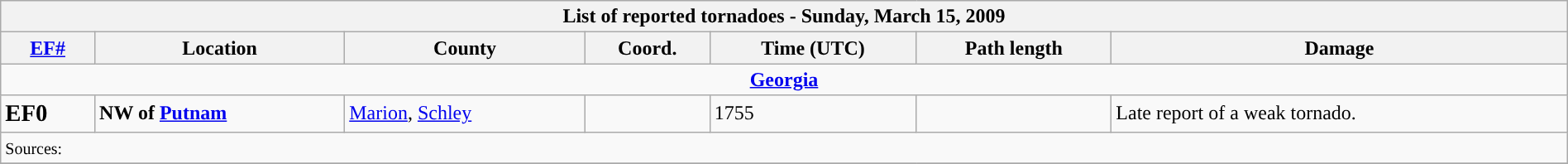<table class="wikitable collapsible" width="100%">
<tr>
<th colspan="7">List of reported tornadoes - Sunday, March 15, 2009</th>
</tr>
<tr>
<th><a href='#'>EF#</a></th>
<th>Location</th>
<th>County</th>
<th>Coord.</th>
<th>Time (UTC)</th>
<th>Path length</th>
<th>Damage</th>
</tr>
<tr>
<td colspan="7" align=center><strong><a href='#'>Georgia</a></strong></td>
</tr>
<tr>
<td><big><strong>EF0</strong></big></td>
<td><strong>NW of <a href='#'>Putnam</a></strong></td>
<td><a href='#'>Marion</a>, <a href='#'>Schley</a></td>
<td></td>
<td>1755</td>
<td></td>
<td>Late report of a weak tornado.</td>
</tr>
<tr>
<td colspan="7"><small>Sources: </small></td>
</tr>
<tr>
</tr>
</table>
